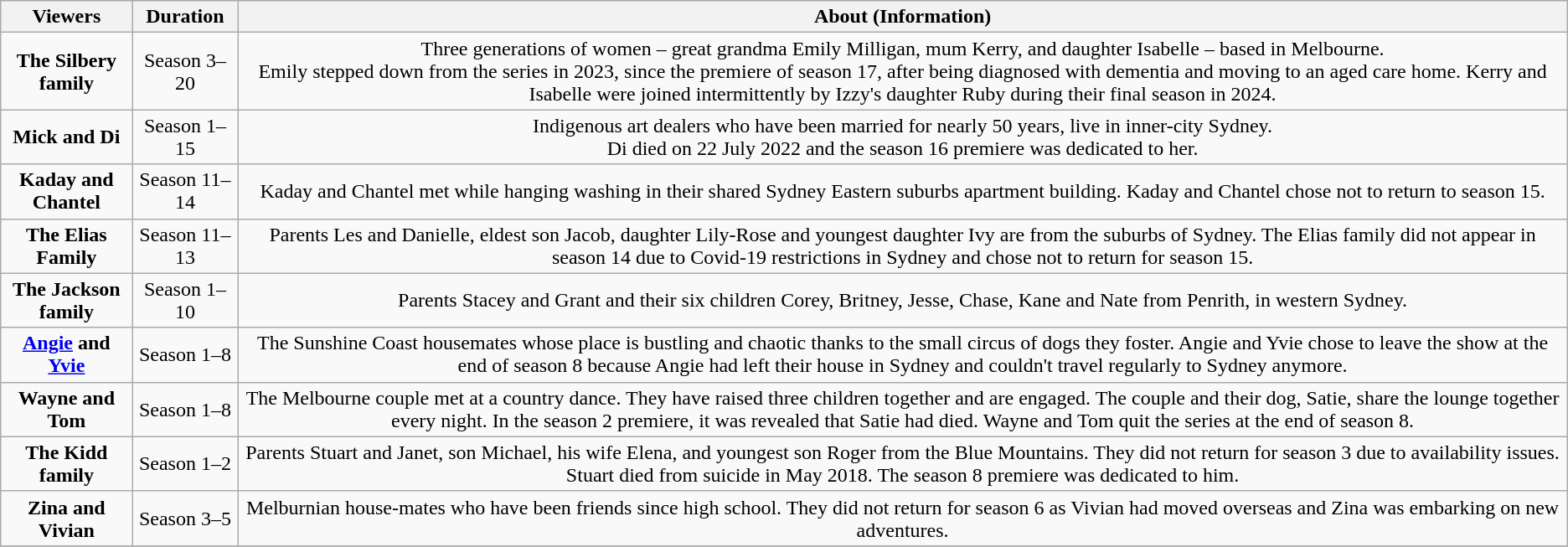<table class="wikitable sortable" style="text-align:center;">
<tr>
<th>Viewers</th>
<th>Duration</th>
<th>About (Information)</th>
</tr>
<tr>
<td><strong>The Silbery family</strong></td>
<td>Season 3–20</td>
<td>Three generations of women – great grandma Emily Milligan, mum Kerry, and daughter Isabelle – based in Melbourne.<br>Emily stepped down from the series in 2023, since the premiere of season 17, after being diagnosed with dementia and moving to an aged care home. Kerry and Isabelle were joined intermittently by Izzy's daughter Ruby during their final season in 2024.</td>
</tr>
<tr>
<td><strong>Mick and Di</strong></td>
<td>Season 1–15</td>
<td>Indigenous art dealers who have been married for nearly 50 years, live in inner-city Sydney.<br>Di died on 22 July 2022 and the season 16 premiere was dedicated to her.</td>
</tr>
<tr>
<td><strong>Kaday and Chantel</strong></td>
<td>Season 11–14</td>
<td>Kaday and Chantel met while hanging washing in their shared Sydney Eastern suburbs apartment building. Kaday and Chantel chose not to return to season 15.</td>
</tr>
<tr>
<td><strong>The Elias Family</strong></td>
<td>Season 11–13</td>
<td>Parents Les and Danielle, eldest son Jacob, daughter Lily-Rose and youngest daughter Ivy are from the suburbs of Sydney. The Elias family did not appear in season 14 due to Covid-19 restrictions in Sydney and chose not to return for season 15.</td>
</tr>
<tr>
<td><strong>The Jackson family</strong></td>
<td>Season 1–10</td>
<td>Parents Stacey and Grant and their six children Corey, Britney, Jesse, Chase, Kane and Nate from Penrith, in western Sydney.</td>
</tr>
<tr>
<td><strong><a href='#'>Angie</a> and <a href='#'>Yvie</a></strong></td>
<td>Season 1–8</td>
<td>The Sunshine Coast housemates whose place is bustling and chaotic thanks to the small circus of dogs they foster. Angie and Yvie chose to leave the show at the end of season 8 because Angie had left their house in Sydney and couldn't travel regularly to Sydney anymore.</td>
</tr>
<tr>
<td><strong>Wayne and Tom</strong></td>
<td>Season 1–8</td>
<td>The Melbourne couple met at a country dance. They have raised three children together and are engaged. The couple and their dog, Satie, share the lounge together every night. In the season 2 premiere, it was revealed that Satie had died. Wayne and Tom quit the series at the end of season 8.</td>
</tr>
<tr>
<td><strong>The Kidd family</strong></td>
<td>Season 1–2</td>
<td>Parents Stuart and Janet, son Michael, his wife Elena, and youngest son Roger from the Blue Mountains. They did not return for season 3 due to availability issues.<br>Stuart died from suicide in May 2018. The season 8 premiere was dedicated to him.</td>
</tr>
<tr>
<td><strong>Zina and Vivian</strong></td>
<td>Season 3–5</td>
<td>Melburnian house-mates who have been friends since high school. They did not return for season 6 as Vivian had moved overseas and Zina was embarking on new adventures.</td>
</tr>
<tr>
</tr>
</table>
